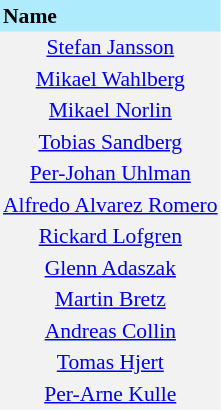<table border=0 cellpadding=2 cellspacing=0  |- bgcolor=#F2F2F2 style="text-align:center; font-size:90%;">
<tr bgcolor=#ADEBFD>
<th align=left>Name</th>
</tr>
<tr>
<td><a href='#'>Stefan Jansson</a></td>
</tr>
<tr>
<td><a href='#'>Mikael Wahlberg</a></td>
</tr>
<tr>
<td><a href='#'>Mikael Norlin</a></td>
</tr>
<tr>
<td><a href='#'>Tobias Sandberg</a></td>
</tr>
<tr>
<td><a href='#'>Per-Johan Uhlman</a></td>
</tr>
<tr>
<td><a href='#'>Alfredo Alvarez Romero</a></td>
</tr>
<tr>
<td><a href='#'>Rickard Lofgren</a></td>
</tr>
<tr>
<td><a href='#'>Glenn Adaszak</a></td>
</tr>
<tr>
<td><a href='#'>Martin Bretz</a></td>
</tr>
<tr>
<td><a href='#'>Andreas Collin</a></td>
</tr>
<tr>
<td><a href='#'>Tomas Hjert</a></td>
</tr>
<tr>
<td><a href='#'>Per-Arne Kulle</a></td>
</tr>
</table>
